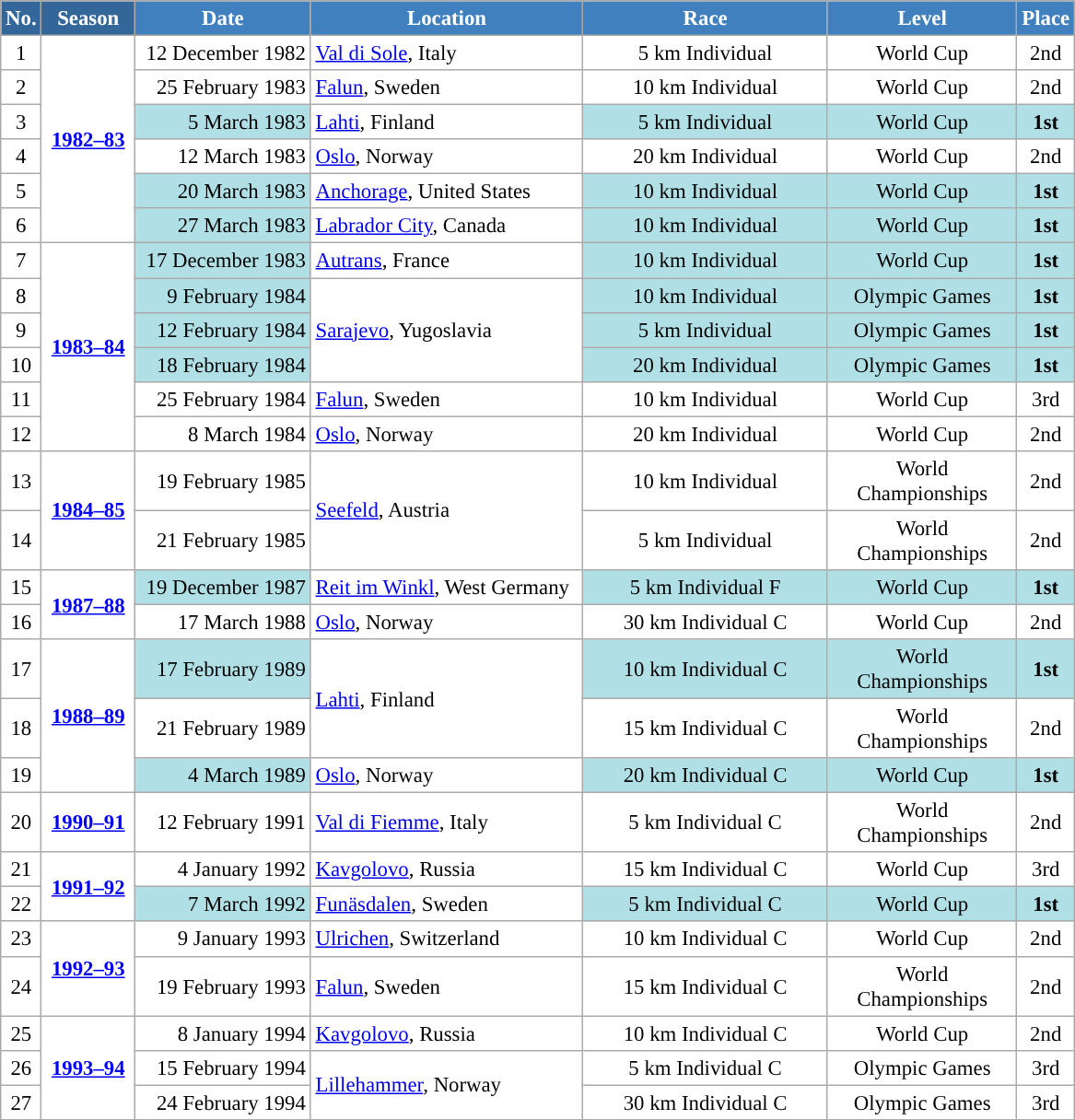<table class="wikitable sortable" style="font-size:95%; text-align:center; border:grey solid 1px; border-collapse:collapse; background:#ffffff;">
<tr style="background:#efefef;">
<th style="background-color:#369; color:white;">No.</th>
<th style="background-color:#369; color:white;">Season</th>
<th style="background-color:#4180be; color:white; width:120px;">Date</th>
<th style="background-color:#4180be; color:white; width:190px;">Location</th>
<th style="background-color:#4180be; color:white; width:170px;">Race</th>
<th style="background-color:#4180be; color:white; width:130px;">Level</th>
<th style="background-color:#4180be; color:white;">Place</th>
</tr>
<tr>
<td align=center>1</td>
<td rowspan=6 align=center><strong> <a href='#'>1982–83</a> </strong></td>
<td align=right>12 December 1982</td>
<td align=left> <a href='#'>Val di Sole</a>, Italy</td>
<td>5 km Individual</td>
<td>World Cup</td>
<td>2nd</td>
</tr>
<tr>
<td align=center>2</td>
<td align=right>25 February 1983</td>
<td align=left> <a href='#'>Falun</a>, Sweden</td>
<td>10 km Individual</td>
<td>World Cup</td>
<td>2nd</td>
</tr>
<tr>
<td align=center>3</td>
<td bgcolor="#BOEOE6" align=right>5 March 1983</td>
<td align=left> <a href='#'>Lahti</a>, Finland</td>
<td bgcolor="#BOEOE6">5 km Individual</td>
<td bgcolor="#BOEOE6">World Cup</td>
<td bgcolor="#BOEOE6"><strong>1st</strong></td>
</tr>
<tr>
<td align=center>4</td>
<td align=right>12 March 1983</td>
<td align=left> <a href='#'>Oslo</a>, Norway</td>
<td>20 km Individual</td>
<td>World Cup</td>
<td>2nd</td>
</tr>
<tr>
<td align=center>5</td>
<td bgcolor="#BOEOE6" align=right>20 March 1983</td>
<td align=left> <a href='#'>Anchorage</a>, United States</td>
<td bgcolor="#BOEOE6">10 km Individual</td>
<td bgcolor="#BOEOE6">World Cup</td>
<td bgcolor="#BOEOE6"><strong>1st</strong></td>
</tr>
<tr>
<td align=center>6</td>
<td bgcolor="#BOEOE6" align=right>27 March 1983</td>
<td align=left> <a href='#'>Labrador City</a>, Canada</td>
<td bgcolor="#BOEOE6">10 km Individual</td>
<td bgcolor="#BOEOE6">World Cup</td>
<td bgcolor="#BOEOE6"><strong>1st</strong></td>
</tr>
<tr>
<td align=center>7</td>
<td rowspan=6 align=center><strong><a href='#'>1983–84</a></strong></td>
<td bgcolor="#BOEOE6" align=right>17 December 1983</td>
<td align=left> <a href='#'>Autrans</a>, France</td>
<td bgcolor="#BOEOE6">10 km Individual</td>
<td bgcolor="#BOEOE6">World Cup</td>
<td bgcolor="#BOEOE6"><strong>1st</strong></td>
</tr>
<tr>
<td align=center>8</td>
<td bgcolor="#BOEOE6" align=right>9 February 1984</td>
<td rowspan=3 align=left> <a href='#'>Sarajevo</a>, Yugoslavia</td>
<td bgcolor="#BOEOE6">10 km Individual</td>
<td bgcolor="#BOEOE6">Olympic Games</td>
<td bgcolor="#BOEOE6"><strong>1st</strong></td>
</tr>
<tr>
<td align=center>9</td>
<td bgcolor="#BOEOE6" align=right>12 February 1984</td>
<td bgcolor="#BOEOE6">5 km Individual</td>
<td bgcolor="#BOEOE6">Olympic Games</td>
<td bgcolor="#BOEOE6"><strong>1st</strong></td>
</tr>
<tr>
<td align=center>10</td>
<td bgcolor="#BOEOE6" align=right>18 February 1984</td>
<td bgcolor="#BOEOE6">20 km Individual</td>
<td bgcolor="#BOEOE6">Olympic Games</td>
<td bgcolor="#BOEOE6"><strong>1st</strong></td>
</tr>
<tr>
<td align=center>11</td>
<td align=right>25 February 1984</td>
<td align=left> <a href='#'>Falun</a>, Sweden</td>
<td>10 km Individual</td>
<td>World Cup</td>
<td>3rd</td>
</tr>
<tr>
<td align=center>12</td>
<td align=right>8 March 1984</td>
<td align=left> <a href='#'>Oslo</a>, Norway</td>
<td>20 km Individual</td>
<td>World Cup</td>
<td>2nd</td>
</tr>
<tr>
<td align=center>13</td>
<td rowspan=2 align=center><strong> <a href='#'>1984–85</a> </strong></td>
<td align=right>19 February 1985</td>
<td rowspan=2 align=left> <a href='#'>Seefeld</a>, Austria</td>
<td>10 km Individual</td>
<td>World Championships</td>
<td>2nd</td>
</tr>
<tr>
<td align=center>14</td>
<td align=right>21 February 1985</td>
<td>5 km Individual</td>
<td>World Championships</td>
<td>2nd</td>
</tr>
<tr>
<td align=center>15</td>
<td rowspan=2 align=center><strong><a href='#'>1987–88</a></strong></td>
<td bgcolor="#BOEOE6" align=right>19 December 1987</td>
<td align=left> <a href='#'>Reit im Winkl</a>, West Germany</td>
<td bgcolor="#BOEOE6">5 km Individual F</td>
<td bgcolor="#BOEOE6">World Cup</td>
<td bgcolor="#BOEOE6"><strong>1st</strong></td>
</tr>
<tr>
<td align=center>16</td>
<td align=right>17 March 1988</td>
<td align=left> <a href='#'>Oslo</a>, Norway</td>
<td>30 km Individual C</td>
<td>World Cup</td>
<td>2nd</td>
</tr>
<tr>
<td align=center>17</td>
<td rowspan=3 align=center><strong><a href='#'>1988–89</a></strong></td>
<td bgcolor="#BOEOE6" align=right>17 February 1989</td>
<td rowspan=2 align=left> <a href='#'>Lahti</a>, Finland</td>
<td bgcolor="#BOEOE6">10 km Individual C</td>
<td bgcolor="#BOEOE6">World Championships</td>
<td bgcolor="#BOEOE6"><strong>1st</strong></td>
</tr>
<tr>
<td align=center>18</td>
<td align=right>21 February 1989</td>
<td>15 km Individual C</td>
<td>World Championships</td>
<td>2nd</td>
</tr>
<tr>
<td align=center>19</td>
<td bgcolor="#BOEOE6" align=right>4 March 1989</td>
<td align=left> <a href='#'>Oslo</a>, Norway</td>
<td bgcolor="#BOEOE6">20 km Individual C</td>
<td bgcolor="#BOEOE6">World Cup</td>
<td bgcolor="#BOEOE6"><strong>1st</strong></td>
</tr>
<tr>
<td align=center>20</td>
<td rowspan=1 align=center><strong> <a href='#'>1990–91</a> </strong></td>
<td align=right>12 February 1991</td>
<td align=left> <a href='#'>Val di Fiemme</a>, Italy</td>
<td>5 km Individual C</td>
<td>World Championships</td>
<td>2nd</td>
</tr>
<tr>
<td align=center>21</td>
<td rowspan=2 align=center><strong> <a href='#'>1991–92</a> </strong></td>
<td align=right>4 January 1992</td>
<td align=left> <a href='#'>Kavgolovo</a>, Russia</td>
<td>15 km Individual C</td>
<td>World Cup</td>
<td>3rd</td>
</tr>
<tr>
<td align=center>22</td>
<td bgcolor="#BOEOE6" align=right>7 March 1992</td>
<td align=left> <a href='#'>Funäsdalen</a>, Sweden</td>
<td bgcolor="#BOEOE6">5 km Individual C</td>
<td bgcolor="#BOEOE6">World Cup</td>
<td bgcolor="#BOEOE6"><strong>1st</strong></td>
</tr>
<tr>
<td align=center>23</td>
<td rowspan=2 align=center><strong> <a href='#'>1992–93</a> </strong></td>
<td align=right>9 January 1993</td>
<td align=left> <a href='#'>Ulrichen</a>, Switzerland</td>
<td>10 km Individual C</td>
<td>World Cup</td>
<td>2nd</td>
</tr>
<tr>
<td align=center>24</td>
<td align=right>19 February 1993</td>
<td align=left> <a href='#'>Falun</a>, Sweden</td>
<td>15 km Individual C</td>
<td>World Championships</td>
<td>2nd</td>
</tr>
<tr>
<td align=center>25</td>
<td rowspan=3 align=center><strong> <a href='#'>1993–94</a> </strong></td>
<td align=right>8 January 1994</td>
<td align=left> <a href='#'>Kavgolovo</a>, Russia</td>
<td>10 km Individual C</td>
<td>World Cup</td>
<td>2nd</td>
</tr>
<tr>
<td align=center>26</td>
<td align=right>15 February 1994</td>
<td rowspan=2 align=left> <a href='#'>Lillehammer</a>, Norway</td>
<td>5 km Individual C</td>
<td>Olympic Games</td>
<td>3rd</td>
</tr>
<tr>
<td align=center>27</td>
<td align=right>24 February 1994</td>
<td>30 km Individual C</td>
<td>Olympic Games</td>
<td>3rd</td>
</tr>
</table>
